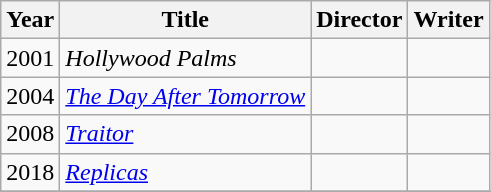<table class="wikitable">
<tr>
<th>Year</th>
<th>Title</th>
<th>Director</th>
<th>Writer</th>
</tr>
<tr>
<td>2001</td>
<td><em>Hollywood Palms</em></td>
<td></td>
<td></td>
</tr>
<tr>
<td>2004</td>
<td><em><a href='#'>The Day After Tomorrow</a></em></td>
<td></td>
<td></td>
</tr>
<tr>
<td>2008</td>
<td><em><a href='#'>Traitor</a></em></td>
<td></td>
<td></td>
</tr>
<tr>
<td>2018</td>
<td><em><a href='#'>Replicas</a></em></td>
<td></td>
<td></td>
</tr>
<tr>
</tr>
</table>
